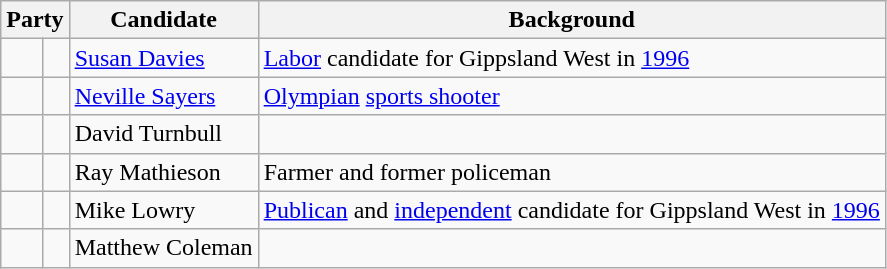<table class="wikitable">
<tr>
<th colspan="2">Party</th>
<th>Candidate</th>
<th>Background</th>
</tr>
<tr>
<td> </td>
<td></td>
<td><a href='#'>Susan Davies</a></td>
<td><a href='#'>Labor</a> candidate for Gippsland West in <a href='#'>1996</a></td>
</tr>
<tr>
<td> </td>
<td></td>
<td><a href='#'>Neville Sayers</a></td>
<td><a href='#'>Olympian</a> <a href='#'>sports shooter</a></td>
</tr>
<tr>
<td> </td>
<td></td>
<td>David Turnbull</td>
<td></td>
</tr>
<tr>
<td> </td>
<td></td>
<td>Ray Mathieson</td>
<td>Farmer and former policeman</td>
</tr>
<tr>
<td> </td>
<td></td>
<td>Mike Lowry</td>
<td><a href='#'>Publican</a> and <a href='#'>independent</a> candidate for Gippsland West in <a href='#'>1996</a></td>
</tr>
<tr>
<td> </td>
<td></td>
<td>Matthew Coleman</td>
<td></td>
</tr>
</table>
